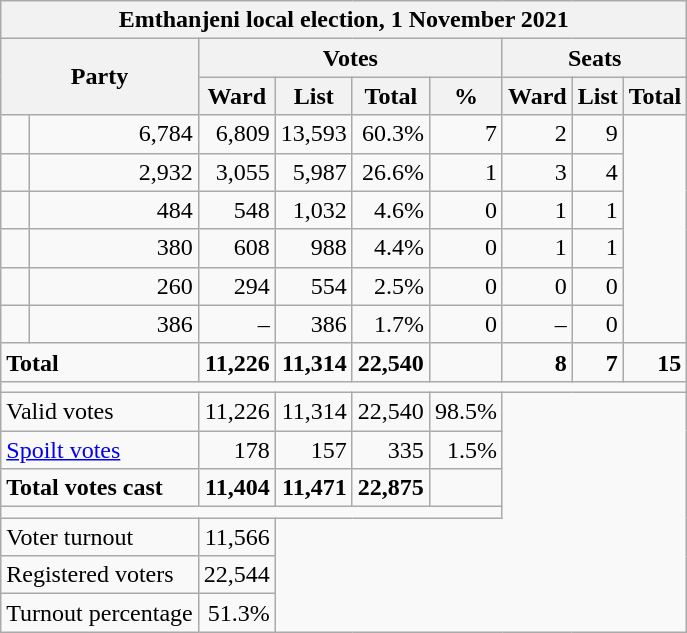<table class=wikitable style="text-align:right">
<tr>
<th colspan="9" align="center">Emthanjeni local election, 1 November 2021</th>
</tr>
<tr>
<th rowspan="2" colspan="2">Party</th>
<th colspan="4" align="center">Votes</th>
<th colspan="3" align="center">Seats</th>
</tr>
<tr>
<th>Ward</th>
<th>List</th>
<th>Total</th>
<th>%</th>
<th>Ward</th>
<th>List</th>
<th>Total</th>
</tr>
<tr>
<td></td>
<td>6,784</td>
<td>6,809</td>
<td>13,593</td>
<td>60.3%</td>
<td>7</td>
<td>2</td>
<td>9</td>
</tr>
<tr>
<td></td>
<td>2,932</td>
<td>3,055</td>
<td>5,987</td>
<td>26.6%</td>
<td>1</td>
<td>3</td>
<td>4</td>
</tr>
<tr>
<td></td>
<td>484</td>
<td>548</td>
<td>1,032</td>
<td>4.6%</td>
<td>0</td>
<td>1</td>
<td>1</td>
</tr>
<tr>
<td></td>
<td>380</td>
<td>608</td>
<td>988</td>
<td>4.4%</td>
<td>0</td>
<td>1</td>
<td>1</td>
</tr>
<tr>
<td></td>
<td>260</td>
<td>294</td>
<td>554</td>
<td>2.5%</td>
<td>0</td>
<td>0</td>
<td>0</td>
</tr>
<tr>
<td></td>
<td>386</td>
<td>–</td>
<td>386</td>
<td>1.7%</td>
<td>0</td>
<td>–</td>
<td>0</td>
</tr>
<tr>
<td colspan="2" style="text-align:left"><strong>Total</strong></td>
<td><strong>11,226</strong></td>
<td><strong>11,314</strong></td>
<td><strong>22,540</strong></td>
<td></td>
<td><strong>8</strong></td>
<td><strong>7</strong></td>
<td><strong>15</strong></td>
</tr>
<tr>
<td colspan="9"></td>
</tr>
<tr>
<td colspan="2" style="text-align:left">Valid votes</td>
<td>11,226</td>
<td>11,314</td>
<td>22,540</td>
<td>98.5%</td>
</tr>
<tr>
<td colspan="2" style="text-align:left"><a href='#'>Spoilt votes</a></td>
<td>178</td>
<td>157</td>
<td>335</td>
<td>1.5%</td>
</tr>
<tr>
<td colspan="2" style="text-align:left"><strong>Total votes cast</strong></td>
<td><strong>11,404</strong></td>
<td><strong>11,471</strong></td>
<td><strong>22,875</strong></td>
<td></td>
</tr>
<tr>
<td colspan="6"></td>
</tr>
<tr>
<td colspan="2" style="text-align:left">Voter turnout</td>
<td>11,566</td>
</tr>
<tr>
<td colspan="2" style="text-align:left">Registered voters</td>
<td>22,544</td>
</tr>
<tr>
<td colspan="2" style="text-align:left">Turnout percentage</td>
<td>51.3%</td>
</tr>
</table>
